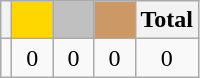<table class="wikitable">
<tr>
<th></th>
<th style="background-color:gold">        </th>
<th style="background-color:silver">      </th>
<th style="background-color:#CC9966">      </th>
<th>Total</th>
</tr>
<tr align="center">
<td></td>
<td>0</td>
<td>0</td>
<td>0</td>
<td>0</td>
</tr>
</table>
